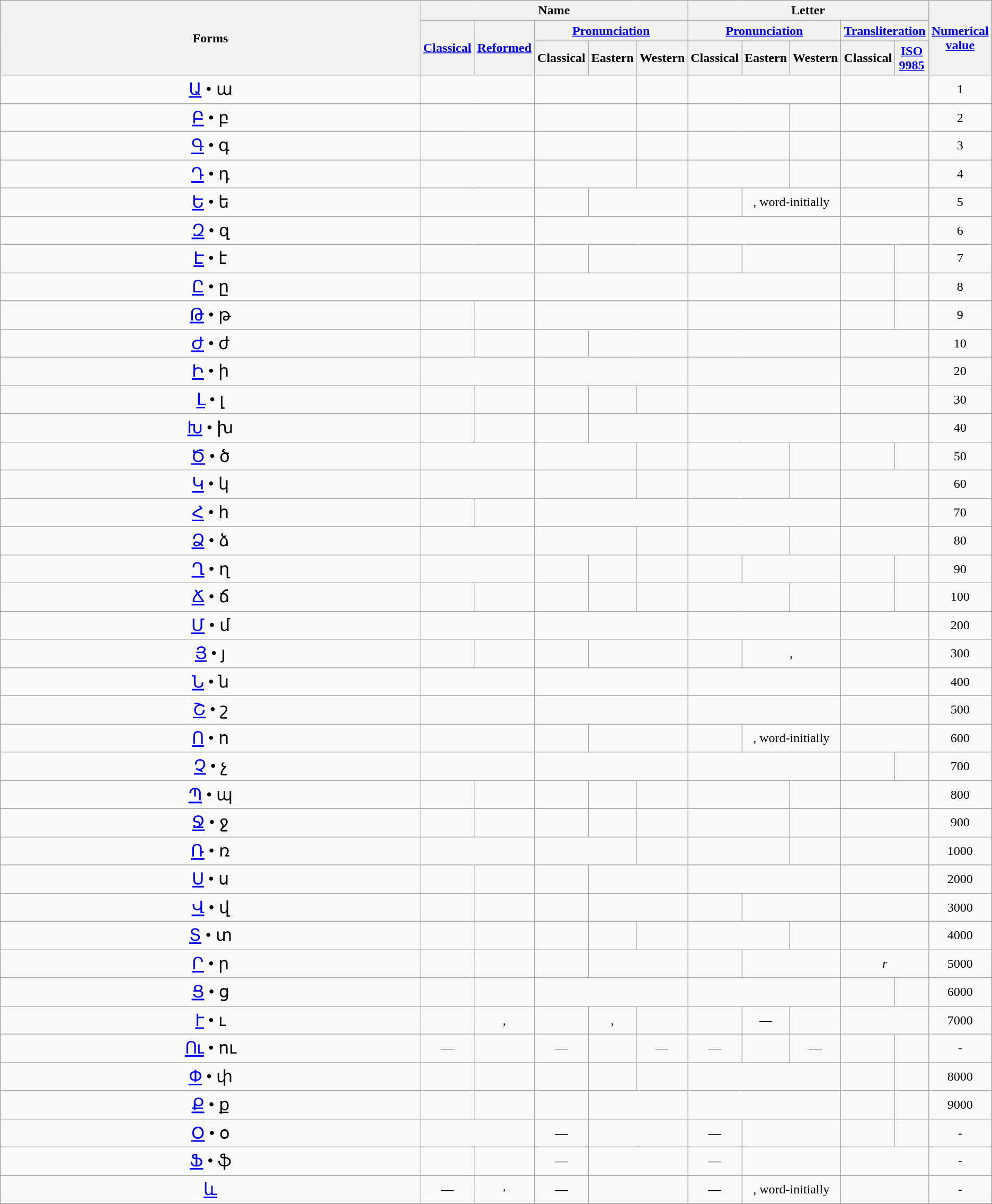<table class="wikitable sortable" style="text-align: center;">
<tr>
<th rowspan="3">Forms</th>
<th colspan="5">Name</th>
<th colspan="5">Letter</th>
<th rowspan="3"><a href='#'>Numerical<br>value</a></th>
</tr>
<tr>
<th rowspan="2"><a href='#'>Classical</a></th>
<th rowspan="2"><a href='#'>Reformed</a></th>
<th colspan="3"><a href='#'>Pronunciation</a></th>
<th colspan="3"><a href='#'>Pronunciation</a></th>
<th colspan="2"><a href='#'>Transliteration</a></th>
</tr>
<tr>
<th>Classical</th>
<th>Eastern</th>
<th>Western</th>
<th>Classical</th>
<th>Eastern</th>
<th>Western</th>
<th>Classical</th>
<th><a href='#'>ISO 9985</a></th>
</tr>
<tr --->
<td style="font-size:133%;"><span><a href='#'>Ա</a> • ա</span></td>
<td colspan="2">   </td>
<td colspan="2"></td>
<td></td>
<td colspan="3"></td>
<td colspan="2"></td>
<td>1</td>
</tr>
<tr --->
<td style="font-size:133%;"><span><a href='#'>Բ</a> • բ</span></td>
<td colspan="2">   </td>
<td colspan="2"></td>
<td></td>
<td colspan="2"></td>
<td></td>
<td colspan="2"></td>
<td>2</td>
</tr>
<tr --->
<td style="font-size:133%;"><span><a href='#'>Գ</a> • գ</span></td>
<td colspan="2">   </td>
<td colspan="2"></td>
<td></td>
<td colspan="2"></td>
<td></td>
<td colspan="2"></td>
<td>3</td>
</tr>
<tr --->
<td style="font-size:133%;"><span><a href='#'>Դ</a> • դ</span></td>
<td colspan="2">   </td>
<td colspan="2"></td>
<td></td>
<td colspan="2"></td>
<td></td>
<td colspan="2"></td>
<td>4</td>
</tr>
<tr --->
<td style="font-size:133%;"><span><a href='#'>Ե</a> • ե</span></td>
<td colspan="2">   </td>
<td></td>
<td colspan="2"></td>
<td></td>
<td colspan="2">, word-initially </td>
<td colspan="2"></td>
<td>5</td>
</tr>
<tr --->
<td style="font-size:133%;"><span><a href='#'>Զ</a> • զ</span></td>
<td colspan="2">   </td>
<td colspan="3"></td>
<td colspan="3"></td>
<td colspan="2"></td>
<td>6</td>
</tr>
<tr --->
<td style="font-size:133%;"><span><a href='#'>Է</a> • է</span></td>
<td colspan="2">   </td>
<td></td>
<td colspan="2"></td>
<td></td>
<td colspan="2"></td>
<td></td>
<td></td>
<td>7</td>
</tr>
<tr --->
<td style="font-size:133%;"><span><a href='#'>Ը</a> • ը</span></td>
<td colspan="2">   </td>
<td colspan="3"></td>
<td colspan="3"></td>
<td></td>
<td></td>
<td>8</td>
</tr>
<tr --->
<td style="font-size:133%;"><span><a href='#'>Թ</a> • թ</span></td>
<td> </td>
<td> </td>
<td colspan="3"></td>
<td colspan="3"></td>
<td></td>
<td></td>
<td>9</td>
</tr>
<tr --->
<td style="font-size:133%;"><span><a href='#'>Ժ</a> • ժ</span></td>
<td> </td>
<td> </td>
<td></td>
<td colspan="2"></td>
<td colspan="3"></td>
<td colspan="2"></td>
<td>10</td>
</tr>
<tr --->
<td style="font-size:133%;"><span><a href='#'>Ի</a> • ի</span></td>
<td colspan="2">   </td>
<td colspan="3"></td>
<td colspan="3"></td>
<td colspan="2"></td>
<td>20</td>
</tr>
<tr --->
<td style="font-size:133%;"><span><a href='#'>Լ</a> • լ</span></td>
<td> </td>
<td> </td>
<td></td>
<td></td>
<td></td>
<td colspan="3"></td>
<td colspan="2"></td>
<td>30</td>
</tr>
<tr --->
<td style="font-size:133%;"><span><a href='#'>Խ</a> • խ</span></td>
<td> </td>
<td> </td>
<td></td>
<td colspan="2"></td>
<td colspan="3"></td>
<td colspan="2"></td>
<td>40</td>
</tr>
<tr --->
<td style="font-size:133%;"><span><a href='#'>Ծ</a> • ծ</span></td>
<td colspan="2">   </td>
<td colspan="2"></td>
<td></td>
<td colspan="2"></td>
<td></td>
<td></td>
<td></td>
<td>50</td>
</tr>
<tr --->
<td style="font-size:133%;"><span><a href='#'>Կ</a> • կ</span></td>
<td colspan="2">   </td>
<td colspan="2"></td>
<td></td>
<td colspan="2"></td>
<td></td>
<td colspan="2"></td>
<td>60</td>
</tr>
<tr --->
<td style="font-size:133%;"><span><a href='#'>Հ</a> • հ</span></td>
<td> </td>
<td> </td>
<td colspan="3"></td>
<td colspan="3"></td>
<td colspan="2"></td>
<td>70</td>
</tr>
<tr --->
<td style="font-size:133%;"><span><a href='#'>Ձ</a> • ձ</span></td>
<td colspan="2">   </td>
<td colspan="2"></td>
<td></td>
<td colspan="2"></td>
<td></td>
<td colspan="2"></td>
<td>80</td>
</tr>
<tr --->
<td style="font-size:133%;"><span><a href='#'>Ղ</a> • ղ</span></td>
<td colspan="2">   </td>
<td></td>
<td></td>
<td></td>
<td></td>
<td colspan="2"></td>
<td></td>
<td></td>
<td>90</td>
</tr>
<tr --->
<td style="font-size:133%;"><span><a href='#'>Ճ</a> • ճ</span></td>
<td> </td>
<td> </td>
<td></td>
<td></td>
<td></td>
<td colspan="2"></td>
<td></td>
<td></td>
<td></td>
<td>100</td>
</tr>
<tr --->
<td style="font-size:133%;"><span><a href='#'>Մ</a> • մ</span></td>
<td colspan="2">   </td>
<td colspan="3"></td>
<td colspan="3"></td>
<td colspan="2"></td>
<td>200</td>
</tr>
<tr --->
<td style="font-size:133%;"><span><a href='#'>Յ</a> • յ</span></td>
<td> </td>
<td> </td>
<td></td>
<td colspan="2"></td>
<td></td>
<td colspan="2">, </td>
<td colspan="2"></td>
<td>300</td>
</tr>
<tr --->
<td style="font-size:133%;"><span><a href='#'>Ն</a> • ն</span></td>
<td colspan="2">   </td>
<td colspan="3"></td>
<td colspan="3"></td>
<td colspan="2"></td>
<td>400</td>
</tr>
<tr --->
<td style="font-size:133%;"><span><a href='#'>Շ</a> • շ</span></td>
<td colspan="2">   </td>
<td colspan="3"></td>
<td colspan="3"></td>
<td colspan="2"></td>
<td>500</td>
</tr>
<tr --->
<td style="font-size:133%;"><span><a href='#'>Ո</a> • ո</span></td>
<td colspan="2">   </td>
<td></td>
<td colspan="2"></td>
<td></td>
<td colspan="2">, word-initially </td>
<td colspan="2"></td>
<td>600</td>
</tr>
<tr --->
<td style="font-size:133%;"><span><a href='#'>Չ</a> • չ</span></td>
<td colspan="2"> </td>
<td colspan="3"></td>
<td colspan="3"></td>
<td></td>
<td></td>
<td>700</td>
</tr>
<tr --->
<td style="font-size:133%;"><span><a href='#'>Պ</a> • պ</span></td>
<td> </td>
<td> </td>
<td></td>
<td></td>
<td></td>
<td colspan="2"></td>
<td></td>
<td colspan="2"></td>
<td>800</td>
</tr>
<tr --->
<td style="font-size:133%;"><span><a href='#'>Ջ</a> • ջ</span></td>
<td> </td>
<td> </td>
<td></td>
<td></td>
<td></td>
<td colspan="2"></td>
<td></td>
<td colspan="2"></td>
<td>900</td>
</tr>
<tr --->
<td style="font-size:133%;"><span><a href='#'>Ռ</a> • ռ</span></td>
<td colspan="2">   </td>
<td colspan="2"></td>
<td></td>
<td colspan="2"></td>
<td></td>
<td colspan="2"></td>
<td>1000</td>
</tr>
<tr --->
<td style="font-size:133%;"><span><a href='#'>Ս</a> • ս</span></td>
<td> </td>
<td> </td>
<td></td>
<td colspan="2"></td>
<td colspan="3"></td>
<td colspan="2"></td>
<td>2000</td>
</tr>
<tr --->
<td style="font-size:133%;"><span><a href='#'>Վ</a> • վ</span></td>
<td> </td>
<td> </td>
<td></td>
<td colspan="2"></td>
<td></td>
<td colspan="2"></td>
<td colspan="2"></td>
<td>3000</td>
</tr>
<tr --->
<td style="font-size:133%;"><span><a href='#'>Տ</a> • տ</span></td>
<td> </td>
<td> </td>
<td></td>
<td></td>
<td></td>
<td colspan="2"></td>
<td></td>
<td colspan="2"></td>
<td>4000</td>
</tr>
<tr --->
<td style="font-size:133%;"><span><a href='#'>Ր</a> • ր</span></td>
<td> </td>
<td> </td>
<td></td>
<td colspan="2"></td>
<td></td>
<td colspan="2"></td>
<td colspan="2"><em>r</em></td>
<td>5000</td>
</tr>
<tr --->
<td style="font-size:133%;"><span><a href='#'>Ց</a> • ց</span></td>
<td> </td>
<td> </td>
<td colspan="3"></td>
<td colspan="3"></td>
<td></td>
<td></td>
<td>6000</td>
</tr>
<tr --->
<td style="font-size:133%;"><span><a href='#'>Ւ</a> • ւ</span></td>
<td> </td>
<td> ,  </td>
<td></td>
<td>, </td>
<td></td>
<td></td>
<td>—</td>
<td></td>
<td colspan="2"></td>
<td>7000</td>
</tr>
<tr --->
<td style="font-size:133%;" width="100%"><span><a href='#'>Ու</a> • ու</span></td>
<td>—</td>
<td>   </td>
<td>—</td>
<td></td>
<td>—</td>
<td>—</td>
<td></td>
<td>—</td>
<td></td>
<td></td>
<td>-</td>
</tr>
<tr --->
<td style="font-size:133%;"><span><a href='#'>Փ</a> • փ</span></td>
<td> </td>
<td> </td>
<td></td>
<td></td>
<td></td>
<td colspan="3"></td>
<td></td>
<td></td>
<td>8000</td>
</tr>
<tr --->
<td style="font-size:133%;"><span><a href='#'>Ք</a> • ք</span></td>
<td> </td>
<td> </td>
<td></td>
<td colspan="2"></td>
<td colspan="3"></td>
<td></td>
<td></td>
<td>9000</td>
</tr>
<tr --->
<td style="font-size:133%;"><span><a href='#'>Օ</a> • օ</span></td>
<td colspan="2">   </td>
<td>—</td>
<td colspan="2"></td>
<td>—</td>
<td colspan="2"></td>
<td></td>
<td></td>
<td>-</td>
</tr>
<tr --->
<td style="font-size:133%;"><span><a href='#'>Ֆ</a> • ֆ</span></td>
<td> </td>
<td> </td>
<td>—</td>
<td colspan="2"></td>
<td>—</td>
<td colspan="2"></td>
<td colspan="2"></td>
<td>-</td>
</tr>
<tr --->
<td style="font-size:133%;"><span><a href='#'>և</a></span></td>
<td>—</td>
<td><sup>,</sup>   </td>
<td>—</td>
<td colspan="2"></td>
<td>—</td>
<td colspan="2">, word-initially </td>
<td colspan="2"></td>
<td>-</td>
</tr>
<tr>
</tr>
</table>
